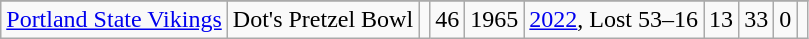<table class="wikitable" style="text-align:center;">
<tr>
</tr>
<tr>
<td><a href='#'>Portland State Vikings</a></td>
<td>Dot's Pretzel Bowl</td>
<td></td>
<td>46</td>
<td align=center>1965</td>
<td><a href='#'>2022</a>, Lost 53–16</td>
<td>13</td>
<td>33</td>
<td>0</td>
<td></td>
</tr>
</table>
